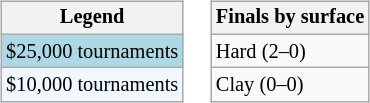<table>
<tr valign=top>
<td><br><table class=wikitable style="font-size:85%">
<tr>
<th>Legend</th>
</tr>
<tr style="background:lightblue;">
<td>$25,000 tournaments</td>
</tr>
<tr style="background:#f0f8ff;">
<td>$10,000 tournaments</td>
</tr>
</table>
</td>
<td><br><table class=wikitable style="font-size:85%">
<tr>
<th>Finals by surface</th>
</tr>
<tr>
<td>Hard (2–0)</td>
</tr>
<tr>
<td>Clay (0–0)</td>
</tr>
</table>
</td>
</tr>
</table>
